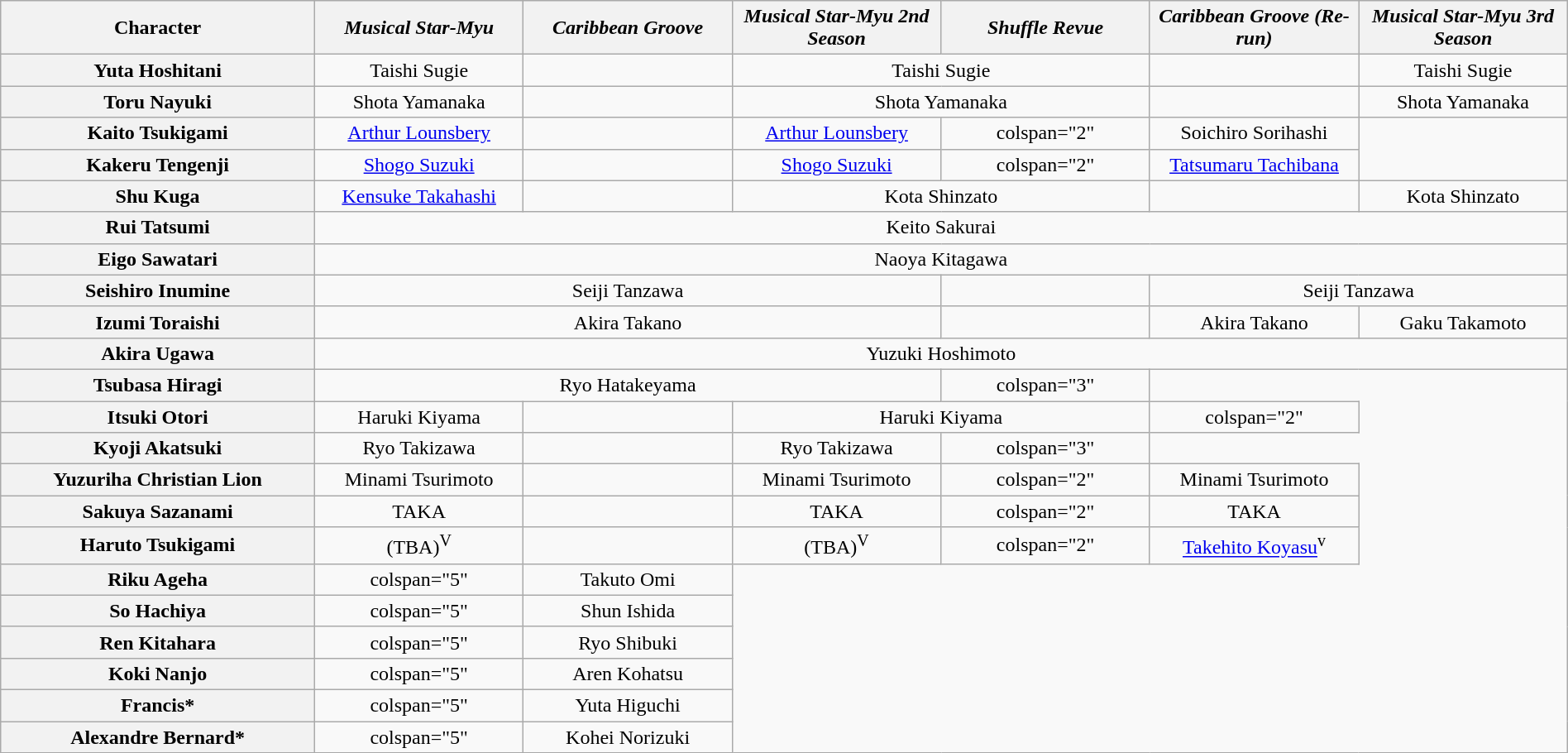<table class="wikitable" style="width:100%; text-align:center;">
<tr>
<th scope="col" width="20%">Character</th>
<th scope="col" width="13.3%"><em>Musical Star-Myu</em></th>
<th scope="col" width="13.3%"><em>Caribbean Groove</em></th>
<th scope="col" width="13.3%"><em>Musical Star-Myu 2nd Season</em></th>
<th scope="col" width="13.3%"><em>Shuffle Revue</em></th>
<th scope="col" width="13.3%"><em>Caribbean Groove (Re-run)</em></th>
<th scope="col" width="13.3%"><em>Musical Star-Myu 3rd Season</em></th>
</tr>
<tr>
<th><strong>Yuta Hoshitani</strong></th>
<td>Taishi Sugie</td>
<td></td>
<td colspan="2">Taishi Sugie</td>
<td></td>
<td>Taishi Sugie</td>
</tr>
<tr>
<th><strong>Toru Nayuki</strong></th>
<td>Shota Yamanaka</td>
<td></td>
<td colspan="2">Shota Yamanaka</td>
<td></td>
<td>Shota Yamanaka</td>
</tr>
<tr>
<th><strong>Kaito Tsukigami</strong></th>
<td><a href='#'>Arthur Lounsbery</a></td>
<td></td>
<td><a href='#'>Arthur Lounsbery</a></td>
<td>colspan="2" </td>
<td>Soichiro Sorihashi</td>
</tr>
<tr>
<th><strong>Kakeru Tengenji</strong></th>
<td><a href='#'>Shogo Suzuki</a></td>
<td></td>
<td><a href='#'>Shogo Suzuki</a></td>
<td>colspan="2" </td>
<td><a href='#'>Tatsumaru Tachibana</a></td>
</tr>
<tr>
<th><strong>Shu Kuga</strong></th>
<td><a href='#'>Kensuke Takahashi</a></td>
<td></td>
<td colspan="2">Kota Shinzato</td>
<td></td>
<td>Kota Shinzato</td>
</tr>
<tr>
<th><strong>Rui Tatsumi</strong></th>
<td colspan="6">Keito Sakurai</td>
</tr>
<tr>
<th><strong>Eigo Sawatari</strong></th>
<td colspan="6">Naoya Kitagawa</td>
</tr>
<tr>
<th><strong>Seishiro Inumine</strong></th>
<td colspan="3">Seiji Tanzawa</td>
<td></td>
<td colspan="2">Seiji Tanzawa</td>
</tr>
<tr>
<th><strong>Izumi Toraishi</strong></th>
<td colspan="3">Akira Takano</td>
<td></td>
<td>Akira Takano</td>
<td>Gaku Takamoto</td>
</tr>
<tr>
<th><strong>Akira Ugawa</strong></th>
<td colspan="6">Yuzuki Hoshimoto</td>
</tr>
<tr>
<th><strong>Tsubasa Hiragi</strong></th>
<td colspan="3">Ryo Hatakeyama</td>
<td>colspan="3" </td>
</tr>
<tr>
<th><strong>Itsuki Otori</strong></th>
<td>Haruki Kiyama</td>
<td></td>
<td colspan="2">Haruki Kiyama</td>
<td>colspan="2" </td>
</tr>
<tr>
<th><strong>Kyoji Akatsuki</strong></th>
<td>Ryo Takizawa</td>
<td></td>
<td>Ryo Takizawa</td>
<td>colspan="3" </td>
</tr>
<tr>
<th><strong>Yuzuriha Christian Lion</strong></th>
<td>Minami Tsurimoto</td>
<td></td>
<td>Minami Tsurimoto</td>
<td>colspan="2" </td>
<td>Minami Tsurimoto</td>
</tr>
<tr>
<th>Sakuya Sazanami</th>
<td>TAKA</td>
<td></td>
<td>TAKA</td>
<td>colspan="2" </td>
<td>TAKA</td>
</tr>
<tr>
<th><strong>Haruto Tsukigami</strong></th>
<td>(TBA)<sup>V</sup></td>
<td></td>
<td>(TBA)<sup>V</sup></td>
<td>colspan="2" </td>
<td><a href='#'>Takehito Koyasu</a><sup>v</sup></td>
</tr>
<tr>
<th><strong>Riku Ageha</strong></th>
<td>colspan="5" </td>
<td>Takuto Omi</td>
</tr>
<tr>
<th><strong>So Hachiya</strong></th>
<td>colspan="5" </td>
<td>Shun Ishida</td>
</tr>
<tr>
<th><strong>Ren Kitahara</strong></th>
<td>colspan="5" </td>
<td>Ryo Shibuki</td>
</tr>
<tr>
<th><strong>Koki Nanjo</strong></th>
<td>colspan="5" </td>
<td>Aren Kohatsu</td>
</tr>
<tr>
<th><strong>Francis*</strong></th>
<td>colspan="5" </td>
<td>Yuta Higuchi</td>
</tr>
<tr>
<th><strong>Alexandre Bernard*</strong></th>
<td>colspan="5" </td>
<td>Kohei Norizuki</td>
</tr>
</table>
